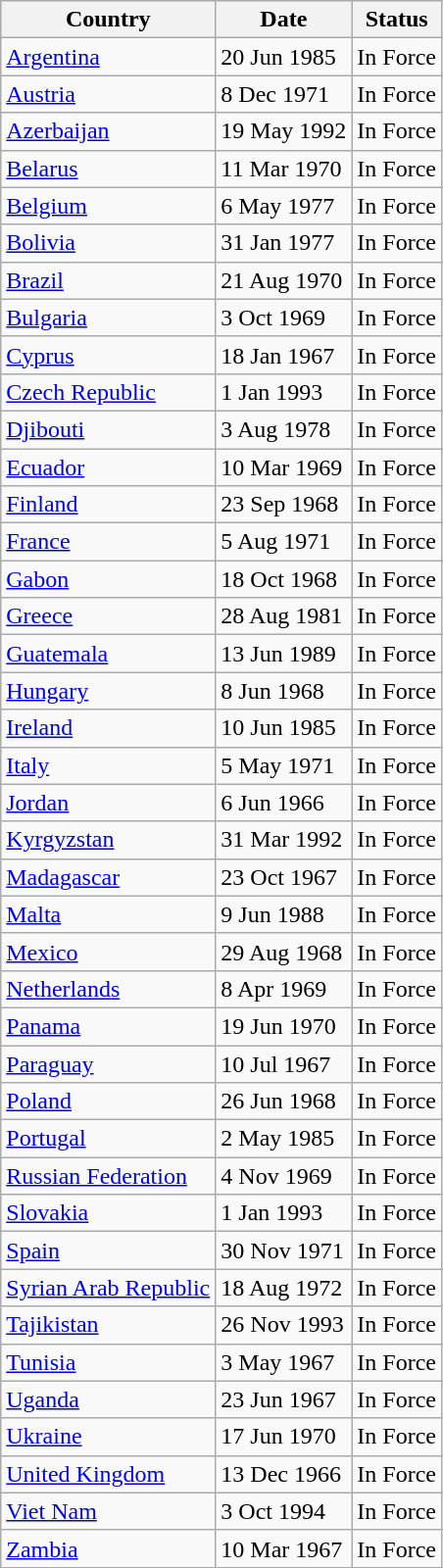<table class="wikitable">
<tr>
<th>Country</th>
<th>Date</th>
<th>Status</th>
</tr>
<tr>
<td><a href='#'>Argentina</a></td>
<td>20 Jun 1985</td>
<td>In Force</td>
</tr>
<tr>
<td><a href='#'>Austria</a></td>
<td>8 Dec 1971</td>
<td>In Force</td>
</tr>
<tr>
<td><a href='#'>Azerbaijan</a></td>
<td>19 May 1992</td>
<td>In Force</td>
</tr>
<tr>
<td><a href='#'>Belarus</a></td>
<td>11 Mar 1970</td>
<td>In Force</td>
</tr>
<tr>
<td><a href='#'>Belgium</a></td>
<td>6 May 1977</td>
<td>In Force</td>
</tr>
<tr>
<td><a href='#'>Bolivia</a></td>
<td>31 Jan 1977</td>
<td>In Force</td>
</tr>
<tr>
<td><a href='#'>Brazil</a></td>
<td>21 Aug 1970</td>
<td>In Force</td>
</tr>
<tr>
<td><a href='#'>Bulgaria</a></td>
<td>3 Oct 1969</td>
<td>In Force</td>
</tr>
<tr>
<td><a href='#'>Cyprus</a></td>
<td>18 Jan 1967</td>
<td>In Force</td>
</tr>
<tr>
<td><a href='#'>Czech Republic</a></td>
<td>1 Jan 1993</td>
<td>In Force</td>
</tr>
<tr>
<td><a href='#'>Djibouti</a></td>
<td>3 Aug 1978</td>
<td>In Force</td>
</tr>
<tr>
<td><a href='#'>Ecuador</a></td>
<td>10 Mar 1969</td>
<td>In Force</td>
</tr>
<tr>
<td><a href='#'>Finland</a></td>
<td>23 Sep 1968</td>
<td>In Force</td>
</tr>
<tr>
<td><a href='#'>France</a></td>
<td>5 Aug 1971</td>
<td>In Force</td>
</tr>
<tr>
<td><a href='#'>Gabon</a></td>
<td>18 Oct 1968</td>
<td>In Force</td>
</tr>
<tr>
<td><a href='#'>Greece</a></td>
<td>28 Aug 1981</td>
<td>In Force</td>
</tr>
<tr>
<td><a href='#'>Guatemala</a></td>
<td>13 Jun 1989</td>
<td>In Force</td>
</tr>
<tr>
<td><a href='#'>Hungary</a></td>
<td>8 Jun 1968</td>
<td>In Force</td>
</tr>
<tr>
<td><a href='#'>Ireland</a></td>
<td>10 Jun 1985</td>
<td>In Force</td>
</tr>
<tr>
<td><a href='#'>Italy</a></td>
<td>5 May 1971</td>
<td>In Force</td>
</tr>
<tr>
<td><a href='#'>Jordan</a></td>
<td>6 Jun 1966</td>
<td>In Force</td>
</tr>
<tr>
<td><a href='#'>Kyrgyzstan</a></td>
<td>31 Mar 1992</td>
<td>In Force</td>
</tr>
<tr>
<td><a href='#'>Madagascar</a></td>
<td>23 Oct 1967</td>
<td>In Force</td>
</tr>
<tr>
<td><a href='#'>Malta</a></td>
<td>9 Jun 1988</td>
<td>In Force</td>
</tr>
<tr>
<td><a href='#'>Mexico</a></td>
<td>29 Aug 1968</td>
<td>In Force</td>
</tr>
<tr>
<td><a href='#'>Netherlands</a></td>
<td>8 Apr 1969</td>
<td>In Force</td>
</tr>
<tr>
<td><a href='#'>Panama</a></td>
<td>19 Jun 1970</td>
<td>In Force</td>
</tr>
<tr>
<td><a href='#'>Paraguay</a></td>
<td>10 Jul 1967</td>
<td>In Force</td>
</tr>
<tr>
<td><a href='#'>Poland</a></td>
<td>26 Jun 1968</td>
<td>In Force</td>
</tr>
<tr>
<td><a href='#'>Portugal</a></td>
<td>2 May 1985</td>
<td>In Force</td>
</tr>
<tr>
<td><a href='#'>Russian Federation</a></td>
<td>4 Nov 1969</td>
<td>In Force</td>
</tr>
<tr>
<td><a href='#'>Slovakia</a></td>
<td>1 Jan 1993</td>
<td>In Force</td>
</tr>
<tr>
<td><a href='#'>Spain</a></td>
<td>30 Nov 1971</td>
<td>In Force</td>
</tr>
<tr>
<td><a href='#'>Syrian Arab Republic</a></td>
<td>18 Aug 1972</td>
<td>In Force</td>
</tr>
<tr>
<td><a href='#'>Tajikistan</a></td>
<td>26 Nov 1993</td>
<td>In Force</td>
</tr>
<tr>
<td><a href='#'>Tunisia</a></td>
<td>3 May 1967</td>
<td>In Force</td>
</tr>
<tr>
<td><a href='#'>Uganda</a></td>
<td>23 Jun 1967</td>
<td>In Force</td>
</tr>
<tr>
<td><a href='#'>Ukraine</a></td>
<td>17 Jun 1970</td>
<td>In Force</td>
</tr>
<tr>
<td><a href='#'>United Kingdom</a></td>
<td>13 Dec 1966</td>
<td>In Force</td>
</tr>
<tr>
<td><a href='#'>Viet Nam</a></td>
<td>3 Oct 1994</td>
<td>In Force</td>
</tr>
<tr>
<td><a href='#'>Zambia</a></td>
<td>10 Mar 1967</td>
<td>In Force</td>
</tr>
<tr>
</tr>
</table>
